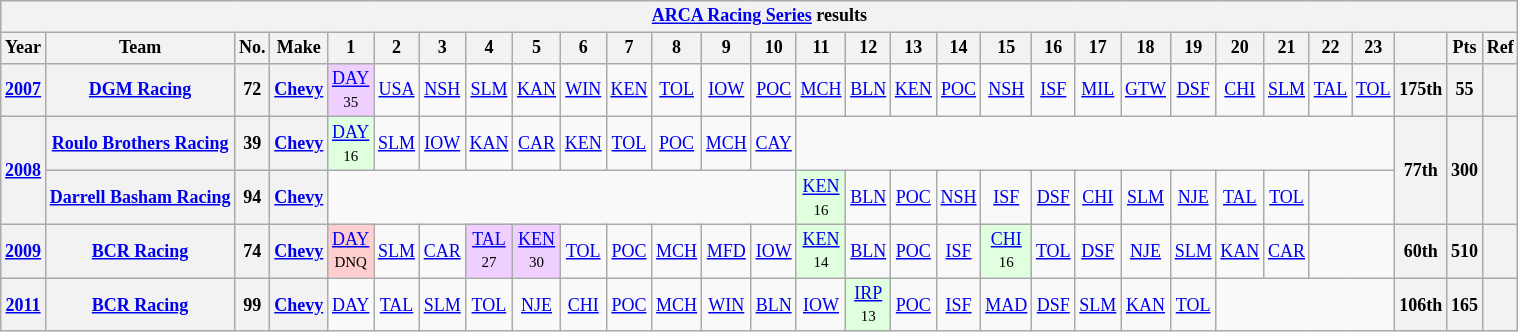<table class="wikitable" style="text-align:center; font-size:75%">
<tr>
<th colspan="32"><a href='#'>ARCA Racing Series</a> results</th>
</tr>
<tr>
<th>Year</th>
<th>Team</th>
<th>No.</th>
<th>Make</th>
<th>1</th>
<th>2</th>
<th>3</th>
<th>4</th>
<th>5</th>
<th>6</th>
<th>7</th>
<th>8</th>
<th>9</th>
<th>10</th>
<th>11</th>
<th>12</th>
<th>13</th>
<th>14</th>
<th>15</th>
<th>16</th>
<th>17</th>
<th>18</th>
<th>19</th>
<th>20</th>
<th>21</th>
<th>22</th>
<th>23</th>
<th></th>
<th>Pts</th>
<th>Ref</th>
</tr>
<tr>
<th><a href='#'>2007</a></th>
<th><a href='#'>DGM Racing</a></th>
<th>72</th>
<th><a href='#'>Chevy</a></th>
<td style="background:#EFCFFF;"><a href='#'>DAY</a> <br><small>35</small></td>
<td><a href='#'>USA</a></td>
<td><a href='#'>NSH</a></td>
<td><a href='#'>SLM</a></td>
<td><a href='#'>KAN</a></td>
<td><a href='#'>WIN</a></td>
<td><a href='#'>KEN</a></td>
<td><a href='#'>TOL</a></td>
<td><a href='#'>IOW</a></td>
<td><a href='#'>POC</a></td>
<td><a href='#'>MCH</a></td>
<td><a href='#'>BLN</a></td>
<td><a href='#'>KEN</a></td>
<td><a href='#'>POC</a></td>
<td><a href='#'>NSH</a></td>
<td><a href='#'>ISF</a></td>
<td><a href='#'>MIL</a></td>
<td><a href='#'>GTW</a></td>
<td><a href='#'>DSF</a></td>
<td><a href='#'>CHI</a></td>
<td><a href='#'>SLM</a></td>
<td><a href='#'>TAL</a></td>
<td><a href='#'>TOL</a></td>
<th>175th</th>
<th>55</th>
<th></th>
</tr>
<tr>
<th rowspan=2><a href='#'>2008</a></th>
<th><a href='#'>Roulo Brothers Racing</a></th>
<th>39</th>
<th><a href='#'>Chevy</a></th>
<td style="background:#DFFFDF;"><a href='#'>DAY</a> <br><small>16</small></td>
<td><a href='#'>SLM</a></td>
<td><a href='#'>IOW</a></td>
<td><a href='#'>KAN</a></td>
<td><a href='#'>CAR</a></td>
<td><a href='#'>KEN</a></td>
<td><a href='#'>TOL</a></td>
<td><a href='#'>POC</a></td>
<td><a href='#'>MCH</a></td>
<td><a href='#'>CAY</a></td>
<td colspan=13></td>
<th rowspan=2>77th</th>
<th rowspan=2>300</th>
<th rowspan=2></th>
</tr>
<tr>
<th><a href='#'>Darrell Basham Racing</a></th>
<th>94</th>
<th><a href='#'>Chevy</a></th>
<td colspan=10></td>
<td style="background:#DFFFDF;"><a href='#'>KEN</a> <br><small>16</small></td>
<td><a href='#'>BLN</a></td>
<td><a href='#'>POC</a></td>
<td><a href='#'>NSH</a></td>
<td><a href='#'>ISF</a></td>
<td><a href='#'>DSF</a></td>
<td><a href='#'>CHI</a></td>
<td><a href='#'>SLM</a></td>
<td><a href='#'>NJE</a></td>
<td><a href='#'>TAL</a></td>
<td><a href='#'>TOL</a></td>
<td colspan=2></td>
</tr>
<tr>
<th><a href='#'>2009</a></th>
<th><a href='#'>BCR Racing</a></th>
<th>74</th>
<th><a href='#'>Chevy</a></th>
<td style="background:#FFCFCF;"><a href='#'>DAY</a> <br><small>DNQ</small></td>
<td><a href='#'>SLM</a></td>
<td><a href='#'>CAR</a></td>
<td style="background:#EFCFFF;"><a href='#'>TAL</a> <br><small>27</small></td>
<td style="background:#EFCFFF;"><a href='#'>KEN</a> <br><small>30</small></td>
<td><a href='#'>TOL</a></td>
<td><a href='#'>POC</a></td>
<td><a href='#'>MCH</a></td>
<td><a href='#'>MFD</a></td>
<td><a href='#'>IOW</a></td>
<td style="background:#DFFFDF;"><a href='#'>KEN</a> <br><small>14</small></td>
<td><a href='#'>BLN</a></td>
<td><a href='#'>POC</a></td>
<td><a href='#'>ISF</a></td>
<td style="background:#DFFFDF;"><a href='#'>CHI</a> <br><small>16</small></td>
<td><a href='#'>TOL</a></td>
<td><a href='#'>DSF</a></td>
<td><a href='#'>NJE</a></td>
<td><a href='#'>SLM</a></td>
<td><a href='#'>KAN</a></td>
<td><a href='#'>CAR</a></td>
<td colspan=2></td>
<th>60th</th>
<th>510</th>
<th></th>
</tr>
<tr>
<th><a href='#'>2011</a></th>
<th><a href='#'>BCR Racing</a></th>
<th>99</th>
<th><a href='#'>Chevy</a></th>
<td><a href='#'>DAY</a></td>
<td><a href='#'>TAL</a></td>
<td><a href='#'>SLM</a></td>
<td><a href='#'>TOL</a></td>
<td><a href='#'>NJE</a></td>
<td><a href='#'>CHI</a></td>
<td><a href='#'>POC</a></td>
<td><a href='#'>MCH</a></td>
<td><a href='#'>WIN</a></td>
<td><a href='#'>BLN</a></td>
<td><a href='#'>IOW</a></td>
<td style="background:#DFFFDF;"><a href='#'>IRP</a> <br><small>13</small></td>
<td><a href='#'>POC</a></td>
<td><a href='#'>ISF</a></td>
<td><a href='#'>MAD</a></td>
<td><a href='#'>DSF</a></td>
<td><a href='#'>SLM</a></td>
<td><a href='#'>KAN</a></td>
<td><a href='#'>TOL</a></td>
<td colspan=4></td>
<th>106th</th>
<th>165</th>
<th></th>
</tr>
</table>
